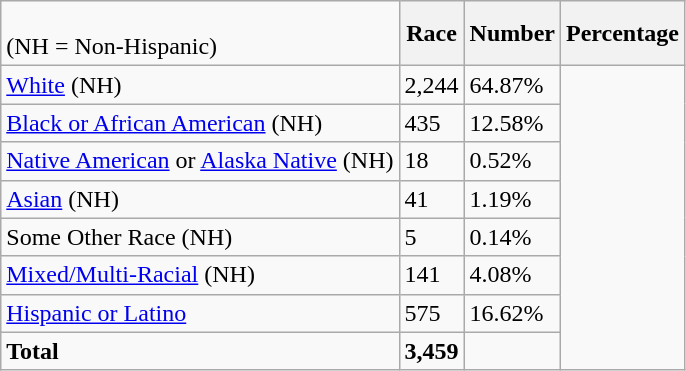<table class="wikitable">
<tr>
<td><br> (NH = Non-Hispanic)</td>
<th>Race</th>
<th>Number</th>
<th>Percentage</th>
</tr>
<tr>
<td><a href='#'>White</a> (NH)</td>
<td>2,244</td>
<td>64.87%</td>
</tr>
<tr>
<td><a href='#'>Black or African American</a> (NH)</td>
<td>435</td>
<td>12.58%</td>
</tr>
<tr>
<td><a href='#'>Native American</a> or <a href='#'>Alaska Native</a> (NH)</td>
<td>18</td>
<td>0.52%</td>
</tr>
<tr>
<td><a href='#'>Asian</a> (NH)</td>
<td>41</td>
<td>1.19%</td>
</tr>
<tr>
<td>Some Other Race (NH)</td>
<td>5</td>
<td>0.14%</td>
</tr>
<tr>
<td><a href='#'>Mixed/Multi-Racial</a> (NH)</td>
<td>141</td>
<td>4.08%</td>
</tr>
<tr>
<td><a href='#'>Hispanic or Latino</a></td>
<td>575</td>
<td>16.62%</td>
</tr>
<tr>
<td><strong>Total</strong></td>
<td><strong>3,459</strong></td>
<td></td>
</tr>
</table>
